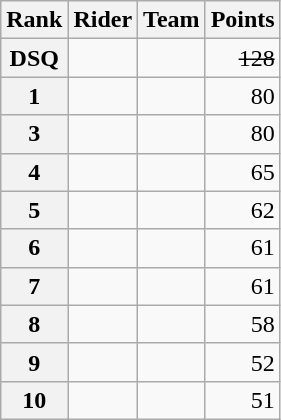<table class="wikitable">
<tr>
<th scope="col">Rank</th>
<th scope="col">Rider</th>
<th scope="col">Team</th>
<th scope="col">Points</th>
</tr>
<tr>
<th scope="row">DSQ</th>
<td><s></s></td>
<td><s></s></td>
<td style="text-align:right;"><s>128</s></td>
</tr>
<tr>
<th scope="row">1</th>
<td>   </td>
<td></td>
<td style="text-align:right;">80</td>
</tr>
<tr>
<th scope="row">3</th>
<td> </td>
<td></td>
<td style="text-align:right;">80</td>
</tr>
<tr>
<th scope="row">4</th>
<td></td>
<td></td>
<td style="text-align:right;">65</td>
</tr>
<tr>
<th scope="row">5</th>
<td></td>
<td></td>
<td style="text-align:right;">62</td>
</tr>
<tr>
<th scope="row">6</th>
<td></td>
<td></td>
<td style="text-align:right;">61</td>
</tr>
<tr>
<th scope="row">7</th>
<td></td>
<td></td>
<td style="text-align:right;">61</td>
</tr>
<tr>
<th scope="row">8</th>
<td></td>
<td></td>
<td style="text-align:right;">58</td>
</tr>
<tr>
<th scope="row">9</th>
<td></td>
<td></td>
<td style="text-align:right;">52</td>
</tr>
<tr>
<th scope="row">10</th>
<td></td>
<td></td>
<td style="text-align:right;">51</td>
</tr>
</table>
